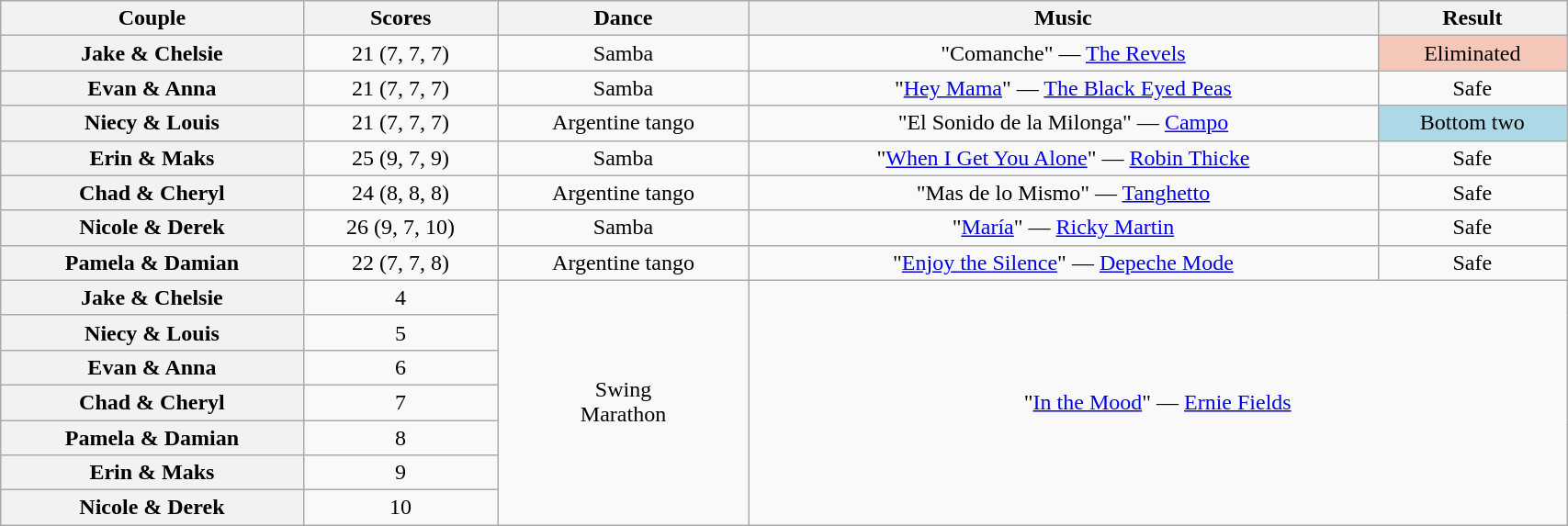<table class="wikitable sortable" style="text-align:center; width:90%">
<tr>
<th scope="col">Couple</th>
<th scope="col">Scores</th>
<th scope="col" class="unsortable">Dance</th>
<th scope="col" class="unsortable">Music</th>
<th scope="col" class="unsortable">Result</th>
</tr>
<tr>
<th scope="row">Jake & Chelsie</th>
<td>21 (7, 7, 7)</td>
<td>Samba</td>
<td>"Comanche" — <a href='#'>The Revels</a></td>
<td bgcolor=f4c7b8>Eliminated</td>
</tr>
<tr>
<th scope="row">Evan & Anna</th>
<td>21 (7, 7, 7)</td>
<td>Samba</td>
<td>"<a href='#'>Hey Mama</a>" — <a href='#'>The Black Eyed Peas</a></td>
<td>Safe</td>
</tr>
<tr>
<th scope="row">Niecy & Louis</th>
<td>21 (7, 7, 7)</td>
<td>Argentine tango</td>
<td>"El Sonido de la Milonga" — <a href='#'>Campo</a></td>
<td bgcolor=lightblue>Bottom two</td>
</tr>
<tr>
<th scope="row">Erin & Maks</th>
<td>25 (9, 7, 9)</td>
<td>Samba</td>
<td>"<a href='#'>When I Get You Alone</a>" — <a href='#'>Robin Thicke</a></td>
<td>Safe</td>
</tr>
<tr>
<th scope="row">Chad & Cheryl</th>
<td>24 (8, 8, 8)</td>
<td>Argentine tango</td>
<td>"Mas de lo Mismo" — <a href='#'>Tanghetto</a></td>
<td>Safe</td>
</tr>
<tr>
<th scope="row">Nicole & Derek</th>
<td>26 (9, 7, 10)</td>
<td>Samba</td>
<td>"<a href='#'>María</a>" — <a href='#'>Ricky Martin</a></td>
<td>Safe</td>
</tr>
<tr>
<th scope="row">Pamela & Damian</th>
<td>22 (7, 7, 8)</td>
<td>Argentine tango</td>
<td>"<a href='#'>Enjoy the Silence</a>" — <a href='#'>Depeche Mode</a></td>
<td>Safe</td>
</tr>
<tr>
<th scope="row">Jake & Chelsie</th>
<td>4</td>
<td rowspan="7">Swing<br>Marathon</td>
<td colspan="2" rowspan="7">"<a href='#'>In the Mood</a>" — <a href='#'>Ernie Fields</a></td>
</tr>
<tr>
<th scope="row">Niecy & Louis</th>
<td>5</td>
</tr>
<tr>
<th scope="row">Evan & Anna</th>
<td>6</td>
</tr>
<tr>
<th scope="row">Chad & Cheryl</th>
<td>7</td>
</tr>
<tr>
<th scope="row">Pamela & Damian</th>
<td>8</td>
</tr>
<tr>
<th scope="row">Erin & Maks</th>
<td>9</td>
</tr>
<tr>
<th scope="row">Nicole & Derek</th>
<td>10</td>
</tr>
</table>
